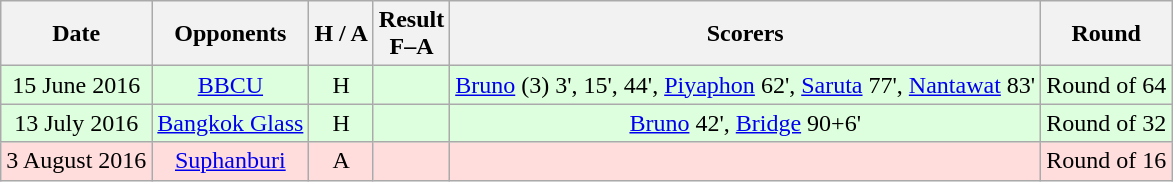<table class="wikitable" style="text-align:center">
<tr>
<th>Date</th>
<th>Opponents</th>
<th>H / A</th>
<th>Result<br>F–A</th>
<th>Scorers</th>
<th>Round</th>
</tr>
<tr bgcolor="#ddffdd">
<td>15 June 2016</td>
<td><a href='#'>BBCU</a></td>
<td>H</td>
<td></td>
<td><a href='#'>Bruno</a> (3) 3', 15', 44', <a href='#'>Piyaphon</a> 62', <a href='#'>Saruta</a> 77', <a href='#'>Nantawat</a> 83'</td>
<td>Round of 64</td>
</tr>
<tr bgcolor="#ddffdd">
<td>13 July 2016</td>
<td><a href='#'>Bangkok Glass</a></td>
<td>H</td>
<td></td>
<td><a href='#'>Bruno</a> 42', <a href='#'>Bridge</a> 90+6'</td>
<td>Round of 32</td>
</tr>
<tr bgcolor="#ffdddd">
<td>3 August 2016</td>
<td><a href='#'>Suphanburi</a></td>
<td>A</td>
<td></td>
<td></td>
<td>Round of 16</td>
</tr>
</table>
